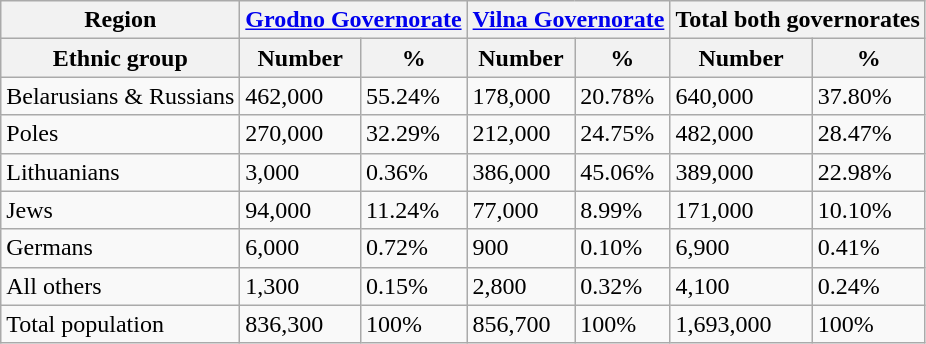<table class="wikitable">
<tr>
<th>Region</th>
<th colspan="2"><a href='#'>Grodno Governorate</a></th>
<th colspan="2"><a href='#'>Vilna Governorate</a></th>
<th colspan="2">Total both governorates</th>
</tr>
<tr>
<th>Ethnic group</th>
<th>Number</th>
<th>%</th>
<th>Number</th>
<th>%</th>
<th>Number</th>
<th>%</th>
</tr>
<tr>
<td>Belarusians & Russians</td>
<td>462,000</td>
<td>55.24%</td>
<td>178,000</td>
<td>20.78%</td>
<td>640,000</td>
<td>37.80%</td>
</tr>
<tr>
<td>Poles</td>
<td>270,000</td>
<td>32.29%</td>
<td>212,000</td>
<td>24.75%</td>
<td>482,000</td>
<td>28.47%</td>
</tr>
<tr>
<td>Lithuanians</td>
<td>3,000</td>
<td>0.36%</td>
<td>386,000</td>
<td>45.06%</td>
<td>389,000</td>
<td>22.98%</td>
</tr>
<tr>
<td>Jews</td>
<td>94,000</td>
<td>11.24%</td>
<td>77,000</td>
<td>8.99%</td>
<td>171,000</td>
<td>10.10%</td>
</tr>
<tr>
<td>Germans</td>
<td>6,000</td>
<td>0.72%</td>
<td>900</td>
<td>0.10%</td>
<td>6,900</td>
<td>0.41%</td>
</tr>
<tr>
<td>All others</td>
<td>1,300</td>
<td>0.15%</td>
<td>2,800</td>
<td>0.32%</td>
<td>4,100</td>
<td>0.24%</td>
</tr>
<tr>
<td>Total population</td>
<td>836,300</td>
<td>100%</td>
<td>856,700</td>
<td>100%</td>
<td>1,693,000</td>
<td>100%</td>
</tr>
</table>
